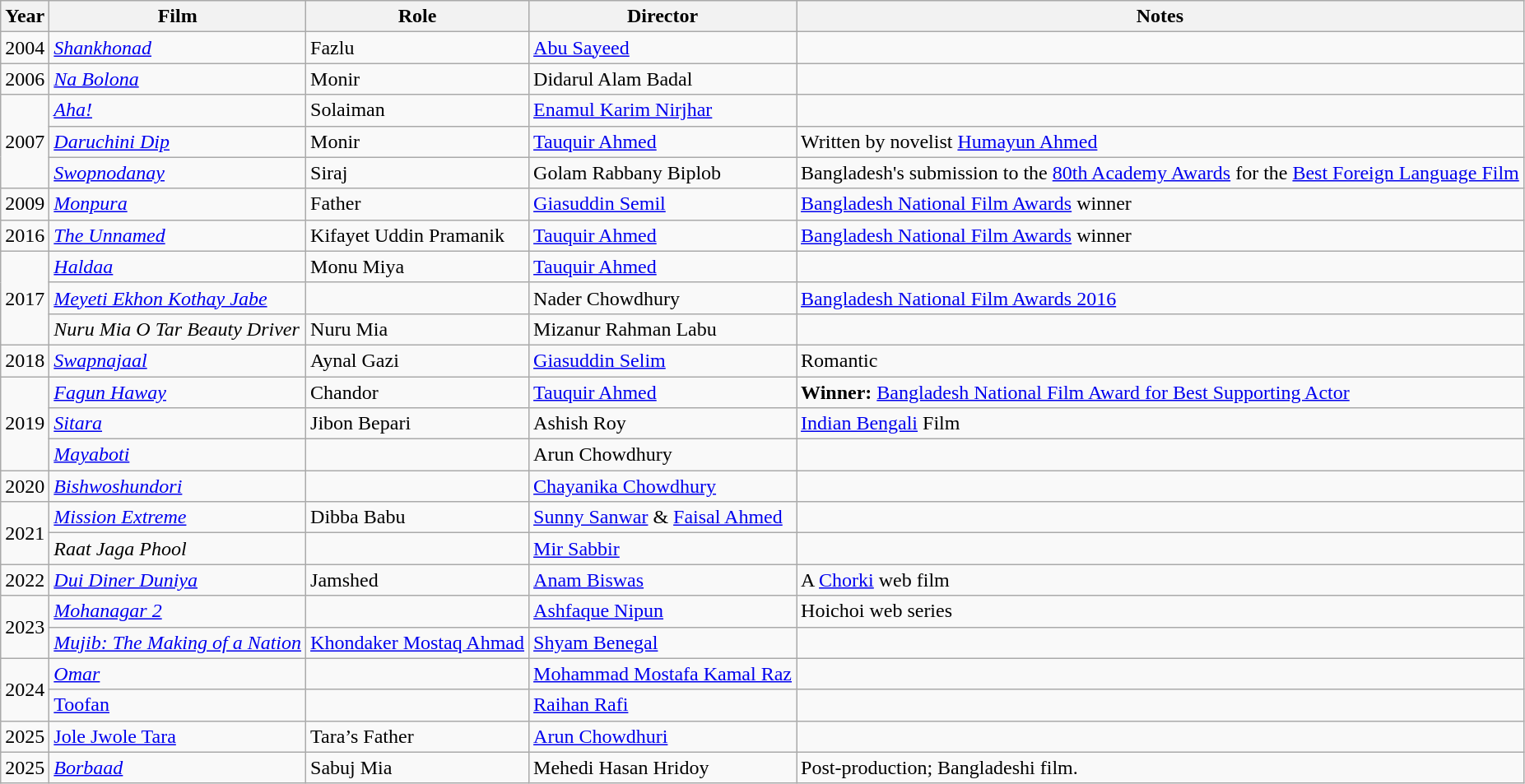<table class="wikitable sortable plainrowheaders">
<tr>
<th scope="col">Year</th>
<th scope="col">Film</th>
<th scope="col">Role</th>
<th scope="col">Director</th>
<th scope="col">Notes</th>
</tr>
<tr>
<td>2004</td>
<td><em><a href='#'>Shankhonad</a></em></td>
<td>Fazlu</td>
<td><a href='#'>Abu Sayeed</a></td>
<td></td>
</tr>
<tr>
<td>2006</td>
<td><em><a href='#'>Na Bolona</a></em></td>
<td>Monir</td>
<td>Didarul Alam Badal</td>
<td></td>
</tr>
<tr>
<td rowspan="3">2007</td>
<td><em><a href='#'>Aha!</a></em></td>
<td>Solaiman</td>
<td><a href='#'>Enamul Karim Nirjhar</a></td>
<td></td>
</tr>
<tr>
<td><em><a href='#'>Daruchini Dip</a></em></td>
<td>Monir</td>
<td><a href='#'>Tauquir Ahmed</a></td>
<td>Written by novelist <a href='#'>Humayun Ahmed</a></td>
</tr>
<tr>
<td><em><a href='#'>Swopnodanay</a></em></td>
<td>Siraj</td>
<td>Golam Rabbany Biplob</td>
<td>Bangladesh's submission to the <a href='#'>80th Academy Awards</a> for the <a href='#'>Best Foreign Language Film</a></td>
</tr>
<tr>
<td>2009</td>
<td><em><a href='#'>Monpura</a></em></td>
<td>Father</td>
<td><a href='#'>Giasuddin Semil</a></td>
<td><a href='#'>Bangladesh National Film Awards</a> winner </td>
</tr>
<tr>
<td>2016</td>
<td><em><a href='#'>The Unnamed</a></em></td>
<td>Kifayet Uddin Pramanik</td>
<td><a href='#'>Tauquir Ahmed</a></td>
<td><a href='#'>Bangladesh National Film Awards</a> winner </td>
</tr>
<tr>
<td rowspan="3">2017</td>
<td><em><a href='#'>Haldaa</a></em></td>
<td>Monu Miya</td>
<td><a href='#'>Tauquir Ahmed</a></td>
<td></td>
</tr>
<tr>
<td><em><a href='#'>Meyeti Ekhon Kothay Jabe</a></em></td>
<td></td>
<td>Nader Chowdhury</td>
<td><a href='#'>Bangladesh National Film Awards 2016</a></td>
</tr>
<tr>
<td><em>Nuru Mia O Tar Beauty Driver</em></td>
<td>Nuru Mia</td>
<td>Mizanur Rahman Labu</td>
<td></td>
</tr>
<tr>
<td>2018</td>
<td><em><a href='#'>Swapnajaal</a></em></td>
<td>Aynal Gazi</td>
<td><a href='#'>Giasuddin Selim</a></td>
<td>Romantic </td>
</tr>
<tr>
<td rowspan="3">2019</td>
<td><em><a href='#'>Fagun Haway</a></em></td>
<td>Chandor</td>
<td><a href='#'>Tauquir Ahmed</a></td>
<td><strong>Winner:</strong> <a href='#'>Bangladesh National Film Award for Best Supporting Actor</a></td>
</tr>
<tr>
<td><em><a href='#'>Sitara</a></em></td>
<td>Jibon Bepari</td>
<td>Ashish Roy</td>
<td><a href='#'>Indian Bengali</a> Film</td>
</tr>
<tr>
<td><em><a href='#'>Mayaboti</a></em></td>
<td></td>
<td>Arun Chowdhury</td>
<td></td>
</tr>
<tr>
<td>2020</td>
<td><em><a href='#'>Bishwoshundori</a></em></td>
<td></td>
<td><a href='#'>Chayanika Chowdhury</a></td>
<td></td>
</tr>
<tr>
<td rowspan="2">2021</td>
<td><em><a href='#'>Mission Extreme</a></em></td>
<td>Dibba Babu</td>
<td><a href='#'>Sunny Sanwar</a> & <a href='#'>Faisal Ahmed</a></td>
<td></td>
</tr>
<tr>
<td><em>Raat Jaga Phool</em></td>
<td></td>
<td><a href='#'>Mir Sabbir</a></td>
<td></td>
</tr>
<tr>
<td>2022</td>
<td><em><a href='#'>Dui Diner Duniya</a></em></td>
<td>Jamshed</td>
<td><a href='#'>Anam Biswas</a></td>
<td>A <a href='#'>Chorki</a> web film</td>
</tr>
<tr>
<td rowspan="2">2023</td>
<td><em><a href='#'>Mohanagar 2</a></em></td>
<td></td>
<td><a href='#'>Ashfaque Nipun</a></td>
<td>Hoichoi web series</td>
</tr>
<tr>
<td><em><a href='#'>Mujib: The Making of a Nation</a></em></td>
<td><a href='#'>Khondaker Mostaq Ahmad</a></td>
<td><a href='#'>Shyam Benegal</a></td>
<td></td>
</tr>
<tr>
<td rowspan="2">2024</td>
<td><em><a href='#'>Omar</a></em></td>
<td></td>
<td><a href='#'>Mohammad Mostafa Kamal Raz</a></td>
<td></td>
</tr>
<tr>
<td><a href='#'>Toofan</a></td>
<td></td>
<td><a href='#'>Raihan Rafi</a></td>
<td></td>
</tr>
<tr>
<td>2025</td>
<td><a href='#'>Jole Jwole Tara</a></td>
<td>Tara’s Father</td>
<td><a href='#'>Arun Chowdhuri</a></td>
<td></td>
</tr>
<tr>
<td>2025</td>
<td><a href='#'><em>Borbaad</em> </a></td>
<td>Sabuj Mia</td>
<td>Mehedi Hasan Hridoy</td>
<td>Post-production; Bangladeshi film.</td>
</tr>
</table>
